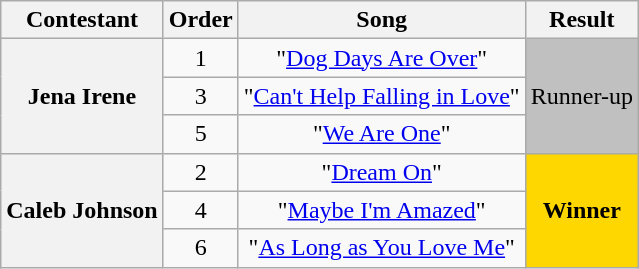<table class="wikitable unsortable" style="text-align:center;">
<tr>
<th scope="col">Contestant</th>
<th scope="col">Order</th>
<th scope="col">Song</th>
<th scope="col">Result</th>
</tr>
<tr>
<th scope="row" rowspan="3">Jena Irene</th>
<td>1</td>
<td>"<a href='#'>Dog Days Are Over</a>"</td>
<td rowspan="3" bgcolor="silver">Runner-up</td>
</tr>
<tr>
<td>3</td>
<td>"<a href='#'>Can't Help Falling in Love</a>"</td>
</tr>
<tr>
<td>5</td>
<td>"<a href='#'>We Are One</a>"</td>
</tr>
<tr>
<th scope="row" rowspan="3">Caleb Johnson</th>
<td>2</td>
<td>"<a href='#'>Dream On</a>"</td>
<td rowspan="3" bgcolor="gold"><strong>Winner</strong></td>
</tr>
<tr>
<td>4</td>
<td>"<a href='#'>Maybe I'm Amazed</a>"</td>
</tr>
<tr>
<td>6</td>
<td>"<a href='#'>As Long as You Love Me</a>"</td>
</tr>
</table>
